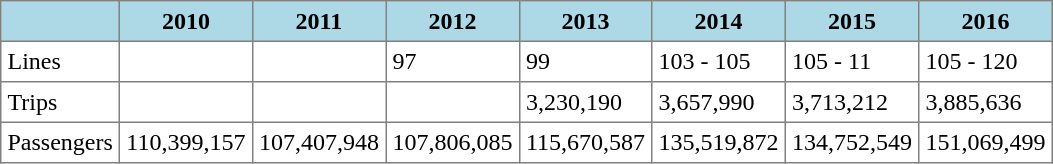<table border="1" cellpadding="4" style="border-collapse: collapse">
<tr style="background:lightblue;">
<th></th>
<th>2010</th>
<th>2011</th>
<th>2012</th>
<th>2013</th>
<th>2014</th>
<th>2015</th>
<th>2016</th>
</tr>
<tr>
<td>Lines</td>
<td></td>
<td></td>
<td>97</td>
<td>99</td>
<td>103 - 105</td>
<td>105 - 11</td>
<td>105 - 120</td>
</tr>
<tr>
<td>Trips</td>
<td></td>
<td></td>
<td></td>
<td>3,230,190</td>
<td>3,657,990</td>
<td>3,713,212</td>
<td>3,885,636</td>
</tr>
<tr>
<td>Passengers</td>
<td>110,399,157</td>
<td>107,407,948</td>
<td>107,806,085</td>
<td>115,670,587</td>
<td>135,519,872</td>
<td>134,752,549</td>
<td>151,069,499</td>
</tr>
</table>
